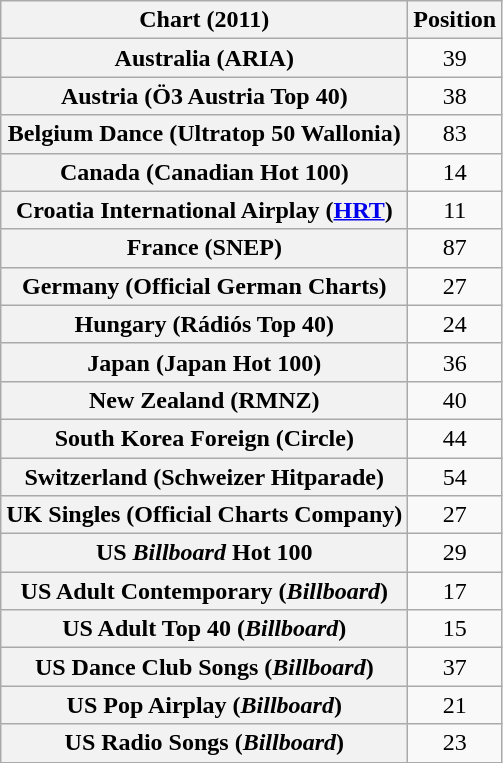<table class="wikitable sortable plainrowheaders" style="text-align:center;">
<tr>
<th>Chart (2011)</th>
<th>Position</th>
</tr>
<tr>
<th scope="row">Australia (ARIA)</th>
<td style=text-align:center;">39</td>
</tr>
<tr>
<th scope="row">Austria (Ö3 Austria Top 40)</th>
<td style="text-align:center;">38</td>
</tr>
<tr>
<th scope="row">Belgium Dance (Ultratop 50 Wallonia)</th>
<td style="text-align:center;">83</td>
</tr>
<tr>
<th scope="row">Canada (Canadian Hot 100)</th>
<td style="text-align:center;">14</td>
</tr>
<tr>
<th scope="row">Croatia International Airplay (<a href='#'>HRT</a>)</th>
<td style="text-align:center;">11</td>
</tr>
<tr>
<th scope="row">France (SNEP)</th>
<td style="text-align:center;">87</td>
</tr>
<tr>
<th scope="row">Germany (Official German Charts)</th>
<td style="text-align:center;">27</td>
</tr>
<tr>
<th scope="row">Hungary (Rádiós Top 40)</th>
<td style="text-align:center;">24</td>
</tr>
<tr>
<th scope="row">Japan (Japan Hot 100)</th>
<td style="text-align:center;">36</td>
</tr>
<tr>
<th scope="row">New Zealand (RMNZ)</th>
<td align="center">40</td>
</tr>
<tr>
<th scope="row">South Korea Foreign (Circle)</th>
<td style="text-align:center;">44</td>
</tr>
<tr>
<th scope="row">Switzerland (Schweizer Hitparade)</th>
<td style="text-align:center;">54</td>
</tr>
<tr>
<th scope="row">UK Singles (Official Charts Company)</th>
<td style="text-align:center;">27</td>
</tr>
<tr>
<th scope="row">US <em>Billboard</em> Hot 100</th>
<td style="text-align:center;">29</td>
</tr>
<tr>
<th scope="row">US Adult Contemporary (<em>Billboard</em>)</th>
<td style="text-align:center;">17</td>
</tr>
<tr>
<th scope="row">US Adult Top 40 (<em>Billboard</em>)</th>
<td style="text-align:center;">15</td>
</tr>
<tr>
<th scope="row">US Dance Club Songs (<em>Billboard</em>)</th>
<td align="center">37</td>
</tr>
<tr>
<th scope="row">US Pop Airplay (<em>Billboard</em>)</th>
<td align="center">21</td>
</tr>
<tr>
<th scope="row">US Radio Songs (<em>Billboard</em>)</th>
<td align="center">23</td>
</tr>
</table>
